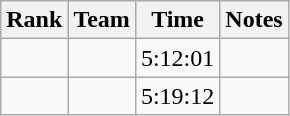<table class="wikitable sortable" style="text-align:center">
<tr>
<th>Rank</th>
<th>Team</th>
<th>Time</th>
<th>Notes</th>
</tr>
<tr>
<td></td>
<td align=left></td>
<td>5:12:01</td>
<td></td>
</tr>
<tr>
<td></td>
<td align=left></td>
<td>5:19:12</td>
<td></td>
</tr>
</table>
